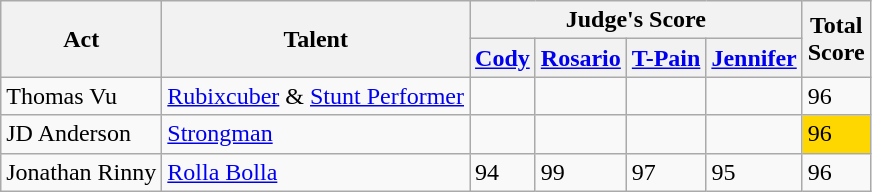<table class="wikitable">
<tr>
<th rowspan="2">Act</th>
<th rowspan="2">Talent</th>
<th colspan="4">Judge's Score</th>
<th rowspan="2">Total<br>Score</th>
</tr>
<tr>
<th><a href='#'>Cody</a></th>
<th><a href='#'>Rosario</a></th>
<th><a href='#'>T-Pain</a></th>
<th><a href='#'>Jennifer</a></th>
</tr>
<tr>
<td>Thomas Vu</td>
<td><a href='#'>Rubixcuber</a> & <a href='#'>Stunt Performer</a></td>
<td></td>
<td></td>
<td></td>
<td></td>
<td>96</td>
</tr>
<tr>
<td>JD Anderson</td>
<td><a href='#'>Strongman</a></td>
<td></td>
<td></td>
<td></td>
<td></td>
<td style="background:gold;">96</td>
</tr>
<tr>
<td>Jonathan Rinny</td>
<td><a href='#'>Rolla Bolla</a></td>
<td>94</td>
<td>99</td>
<td>97</td>
<td>95</td>
<td>96</td>
</tr>
</table>
